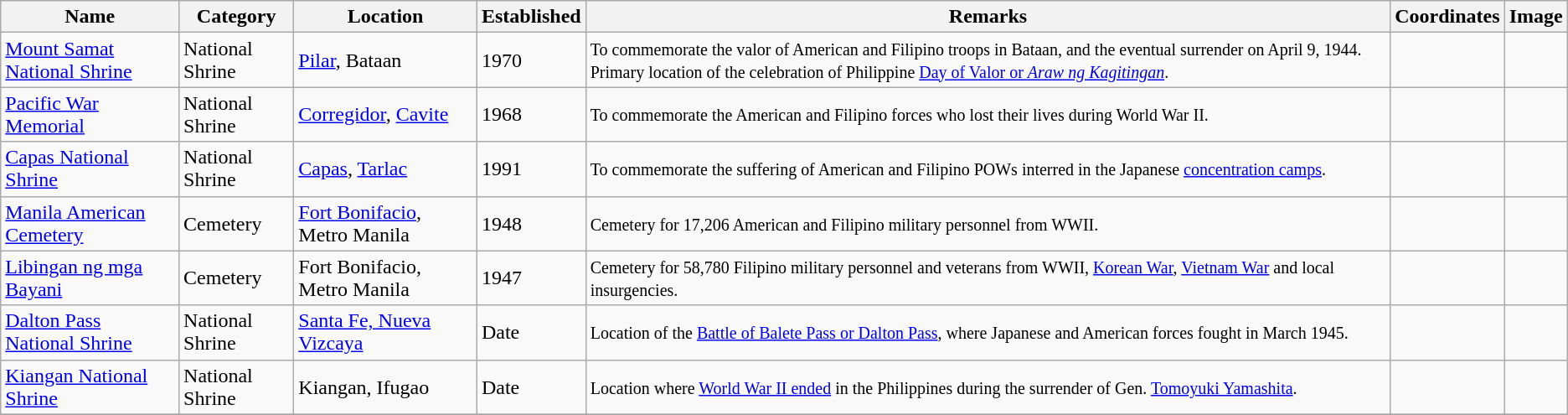<table class="wikitable sortable">
<tr>
<th>Name</th>
<th>Category</th>
<th>Location</th>
<th>Established</th>
<th>Remarks</th>
<th>Coordinates</th>
<th>Image</th>
</tr>
<tr>
<td><a href='#'>Mount Samat National Shrine</a></td>
<td>National Shrine</td>
<td><a href='#'>Pilar</a>, Bataan</td>
<td>1970</td>
<td><small>To commemorate the valor of American and Filipino troops in Bataan, and the eventual surrender on April 9, 1944. Primary location of the celebration of Philippine <a href='#'>Day of Valor or <em>Araw ng Kagitingan</em></a>.</small></td>
<td></td>
<td><br></td>
</tr>
<tr>
<td><a href='#'>Pacific War Memorial</a></td>
<td>National Shrine</td>
<td><a href='#'>Corregidor</a>, <a href='#'>Cavite</a></td>
<td>1968</td>
<td><small>To commemorate the American and Filipino forces who lost their lives during World War II.</small></td>
<td></td>
<td><br></td>
</tr>
<tr>
<td><a href='#'>Capas National Shrine</a></td>
<td>National Shrine</td>
<td><a href='#'>Capas</a>, <a href='#'>Tarlac</a></td>
<td>1991</td>
<td><small>To commemorate the suffering of American and Filipino POWs interred in the Japanese <a href='#'>concentration camps</a>.</small></td>
<td></td>
<td><br></td>
</tr>
<tr>
<td><a href='#'>Manila American Cemetery</a></td>
<td>Cemetery</td>
<td><a href='#'>Fort Bonifacio</a>, Metro Manila</td>
<td>1948</td>
<td><small>Cemetery for 17,206 American and Filipino military personnel from WWII.</small></td>
<td></td>
<td><br></td>
</tr>
<tr>
<td><a href='#'>Libingan ng mga Bayani</a></td>
<td>Cemetery</td>
<td>Fort Bonifacio, Metro Manila</td>
<td>1947</td>
<td><small>Cemetery for 58,780 Filipino military personnel and veterans from WWII, <a href='#'>Korean War</a>, <a href='#'>Vietnam War</a> and local insurgencies.</small></td>
<td></td>
<td><br></td>
</tr>
<tr>
<td><a href='#'>Dalton Pass National Shrine</a></td>
<td>National Shrine</td>
<td><a href='#'>Santa Fe, Nueva Vizcaya</a></td>
<td>Date</td>
<td><small>Location of the <a href='#'>Battle of Balete Pass or Dalton Pass</a>, where Japanese and American forces fought in March 1945.</small></td>
<td></td>
<td><br></td>
</tr>
<tr>
<td><a href='#'>Kiangan National Shrine</a></td>
<td>National Shrine</td>
<td>Kiangan, Ifugao</td>
<td>Date</td>
<td><small>Location where <a href='#'>World War II ended</a> in the Philippines during the surrender of Gen. <a href='#'>Tomoyuki Yamashita</a>.</small></td>
<td></td>
<td><br></td>
</tr>
<tr>
</tr>
</table>
